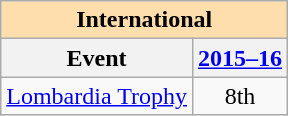<table class="wikitable" style="text-align:center">
<tr>
<th style="background-color: #ffdead; " colspan=2 align=center>International</th>
</tr>
<tr>
<th>Event</th>
<th><a href='#'>2015–16</a></th>
</tr>
<tr>
<td align=left><a href='#'>Lombardia Trophy</a></td>
<td>8th</td>
</tr>
</table>
